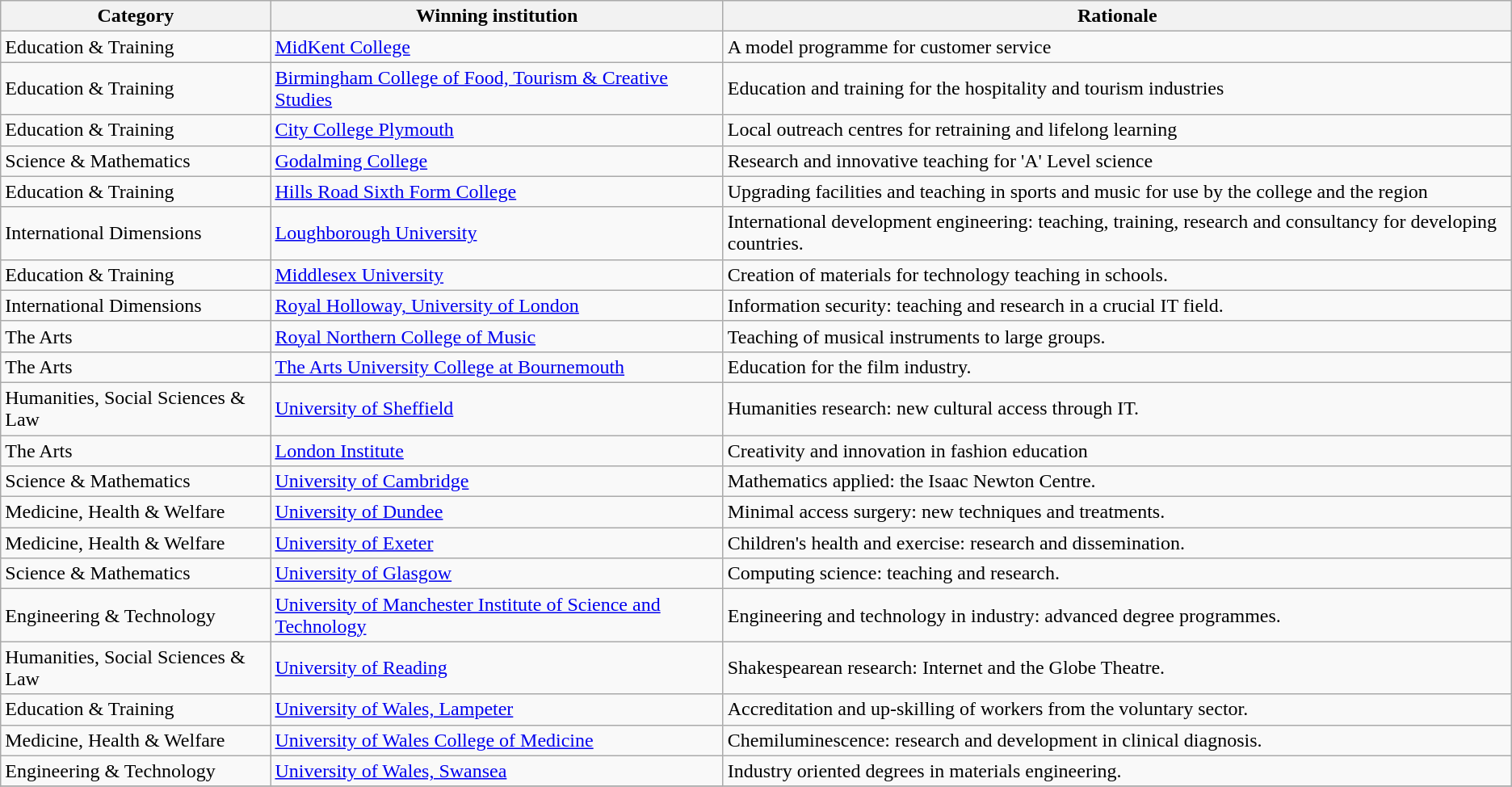<table class="wikitable">
<tr>
<th>Category</th>
<th>Winning institution</th>
<th>Rationale</th>
</tr>
<tr>
<td>Education & Training</td>
<td><a href='#'>MidKent College</a></td>
<td>A model programme for customer service</td>
</tr>
<tr>
<td>Education & Training</td>
<td><a href='#'>Birmingham College of Food, Tourism & Creative Studies</a></td>
<td>Education and training for the hospitality and tourism industries</td>
</tr>
<tr>
<td>Education & Training</td>
<td><a href='#'>City College Plymouth</a></td>
<td>Local outreach centres for retraining and lifelong learning</td>
</tr>
<tr>
<td>Science & Mathematics</td>
<td><a href='#'>Godalming College</a></td>
<td>Research and innovative teaching for 'A' Level science</td>
</tr>
<tr>
<td>Education & Training</td>
<td><a href='#'>Hills Road Sixth Form College</a></td>
<td>Upgrading facilities and teaching in sports and music for use by the college and the region</td>
</tr>
<tr>
<td>International Dimensions</td>
<td><a href='#'>Loughborough University</a></td>
<td>International development engineering: teaching, training, research and consultancy for developing countries.</td>
</tr>
<tr>
<td>Education & Training</td>
<td><a href='#'>Middlesex University</a></td>
<td>Creation of materials for technology teaching in schools.</td>
</tr>
<tr>
<td>International Dimensions</td>
<td><a href='#'>Royal Holloway, University of London</a></td>
<td>Information security: teaching and research in a crucial IT field.</td>
</tr>
<tr>
<td>The Arts</td>
<td><a href='#'>Royal Northern College of Music</a></td>
<td>Teaching of musical instruments to large groups.</td>
</tr>
<tr>
<td>The Arts</td>
<td><a href='#'>The Arts University College at Bournemouth</a></td>
<td>Education for the film industry.</td>
</tr>
<tr>
<td>Humanities, Social Sciences & Law</td>
<td><a href='#'>University of Sheffield</a></td>
<td>Humanities research: new cultural access through IT.</td>
</tr>
<tr>
<td>The Arts</td>
<td><a href='#'>London Institute</a></td>
<td>Creativity and innovation in fashion education</td>
</tr>
<tr>
<td>Science & Mathematics</td>
<td><a href='#'>University of Cambridge</a></td>
<td>Mathematics applied: the Isaac Newton Centre.</td>
</tr>
<tr>
<td>Medicine, Health & Welfare</td>
<td><a href='#'>University of Dundee</a></td>
<td>Minimal access surgery: new techniques and treatments.</td>
</tr>
<tr>
<td>Medicine, Health & Welfare</td>
<td><a href='#'>University of Exeter</a></td>
<td>Children's health and exercise: research and dissemination.</td>
</tr>
<tr>
<td>Science & Mathematics</td>
<td><a href='#'>University of Glasgow</a></td>
<td>Computing science: teaching and research.</td>
</tr>
<tr>
<td>Engineering & Technology</td>
<td><a href='#'>University of Manchester Institute of Science and Technology</a></td>
<td>Engineering and technology in industry: advanced degree programmes.</td>
</tr>
<tr>
<td>Humanities, Social Sciences & Law</td>
<td><a href='#'>University of Reading</a></td>
<td>Shakespearean research: Internet and the Globe Theatre.</td>
</tr>
<tr>
<td>Education & Training</td>
<td><a href='#'>University of Wales, Lampeter</a></td>
<td>Accreditation and up-skilling of workers from the voluntary sector.</td>
</tr>
<tr>
<td>Medicine, Health & Welfare</td>
<td><a href='#'>University of Wales College of Medicine</a></td>
<td>Chemiluminescence: research and development in clinical diagnosis.</td>
</tr>
<tr>
<td>Engineering & Technology</td>
<td><a href='#'>University of Wales, Swansea</a></td>
<td>Industry oriented degrees in materials engineering.</td>
</tr>
<tr>
</tr>
</table>
